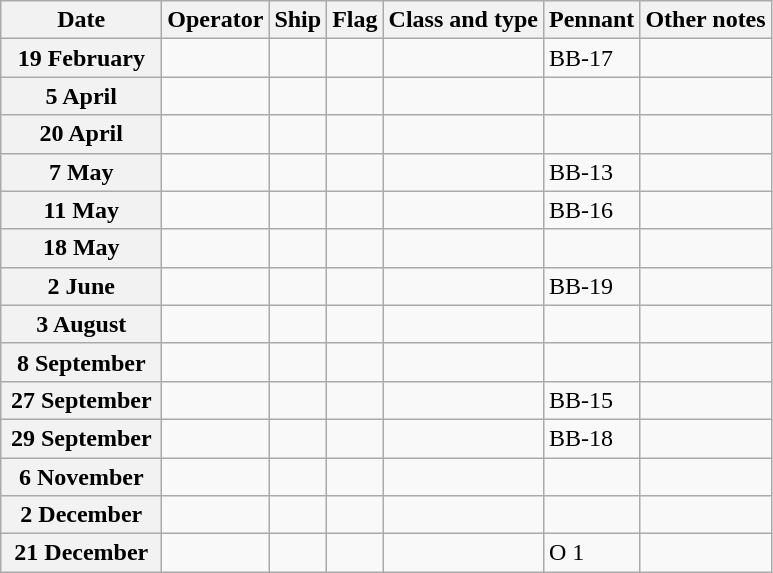<table class="wikitable">
<tr>
<th width="100">Date</th>
<th>Operator</th>
<th>Ship</th>
<th>Flag</th>
<th>Class and type</th>
<th>Pennant</th>
<th>Other notes</th>
</tr>
<tr ---->
<th>19 February</th>
<td></td>
<td><strong></strong></td>
<td></td>
<td></td>
<td>BB-17</td>
<td></td>
</tr>
<tr>
<th>5 April</th>
<td></td>
<td><strong></strong></td>
<td></td>
<td></td>
<td></td>
<td></td>
</tr>
<tr>
<th>20 April</th>
<td></td>
<td><strong></strong></td>
<td></td>
<td></td>
<td></td>
<td></td>
</tr>
<tr ---->
<th>7 May</th>
<td></td>
<td><strong></strong></td>
<td></td>
<td></td>
<td>BB-13</td>
<td></td>
</tr>
<tr ---->
<th>11 May</th>
<td></td>
<td><strong></strong></td>
<td></td>
<td></td>
<td>BB-16</td>
<td></td>
</tr>
<tr>
<th>18 May</th>
<td></td>
<td><strong></strong></td>
<td></td>
<td></td>
<td></td>
<td></td>
</tr>
<tr>
<th>2 June</th>
<td></td>
<td><strong></strong></td>
<td></td>
<td></td>
<td>BB-19</td>
<td></td>
</tr>
<tr>
<th>3 August</th>
<td></td>
<td><strong></strong></td>
<td></td>
<td></td>
<td></td>
<td></td>
</tr>
<tr>
<th>8 September</th>
<td></td>
<td><strong></strong></td>
<td></td>
<td></td>
<td></td>
<td></td>
</tr>
<tr ---->
<th>27 September</th>
<td></td>
<td><strong></strong></td>
<td></td>
<td></td>
<td>BB-15</td>
<td></td>
</tr>
<tr>
<th>29 September</th>
<td></td>
<td><strong></strong></td>
<td></td>
<td></td>
<td>BB-18</td>
<td></td>
</tr>
<tr>
<th>6 November</th>
<td></td>
<td><strong></strong></td>
<td></td>
<td></td>
<td></td>
<td></td>
</tr>
<tr>
<th>2 December</th>
<td></td>
<td><strong></strong></td>
<td></td>
<td></td>
<td></td>
<td></td>
</tr>
<tr ---->
<th>21 December</th>
<td></td>
<td><strong></strong></td>
<td></td>
<td></td>
<td>O 1</td>
<td></td>
</tr>
</table>
